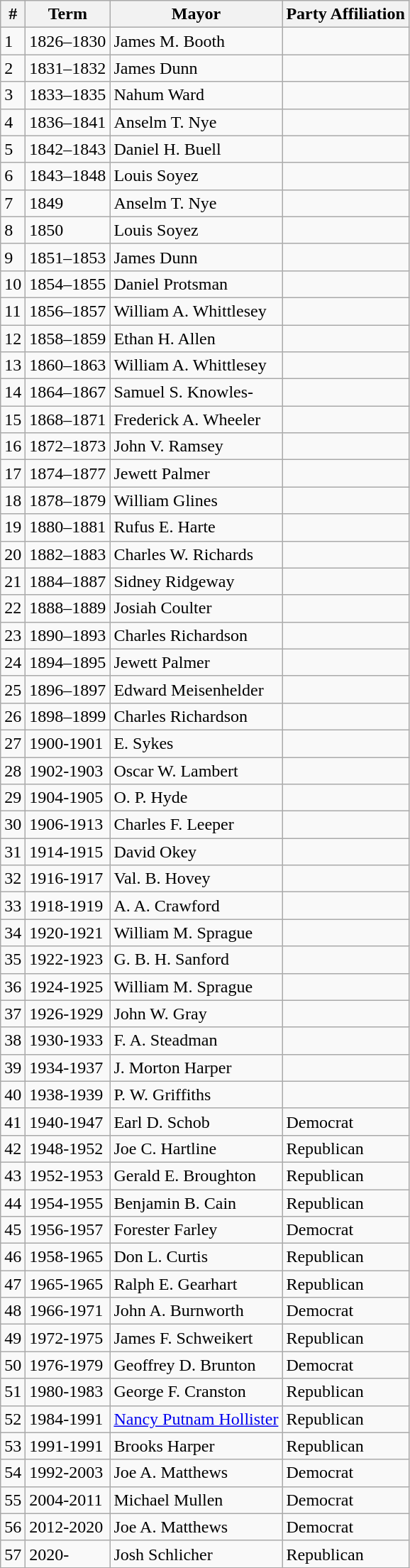<table class="wikitable sortable">
<tr>
<th>#</th>
<th>Term</th>
<th>Mayor</th>
<th>Party Affiliation</th>
</tr>
<tr>
<td>1</td>
<td>1826–1830</td>
<td>James M. Booth</td>
<td></td>
</tr>
<tr>
<td>2</td>
<td>1831–1832</td>
<td>James Dunn</td>
<td></td>
</tr>
<tr>
<td>3</td>
<td>1833–1835</td>
<td>Nahum Ward</td>
<td></td>
</tr>
<tr>
<td>4</td>
<td>1836–1841</td>
<td>Anselm T. Nye</td>
<td></td>
</tr>
<tr>
<td>5</td>
<td>1842–1843</td>
<td>Daniel H. Buell</td>
<td></td>
</tr>
<tr>
<td>6</td>
<td>1843–1848</td>
<td>Louis Soyez</td>
<td></td>
</tr>
<tr>
<td>7</td>
<td>1849</td>
<td>Anselm T. Nye</td>
<td></td>
</tr>
<tr>
<td>8</td>
<td>1850</td>
<td>Louis Soyez</td>
<td></td>
</tr>
<tr>
<td>9</td>
<td>1851–1853</td>
<td>James Dunn</td>
<td></td>
</tr>
<tr>
<td>10</td>
<td>1854–1855</td>
<td>Daniel Protsman</td>
<td></td>
</tr>
<tr>
<td>11</td>
<td>1856–1857</td>
<td>William A. Whittlesey</td>
<td></td>
</tr>
<tr>
<td>12</td>
<td>1858–1859</td>
<td>Ethan H. Allen</td>
<td></td>
</tr>
<tr>
<td>13</td>
<td>1860–1863</td>
<td>William A. Whittlesey</td>
<td></td>
</tr>
<tr>
<td>14</td>
<td>1864–1867</td>
<td>Samuel S. Knowles-</td>
<td></td>
</tr>
<tr>
<td>15</td>
<td>1868–1871</td>
<td>Frederick A. Wheeler</td>
<td></td>
</tr>
<tr>
<td>16</td>
<td>1872–1873</td>
<td>John V. Ramsey</td>
<td></td>
</tr>
<tr>
<td>17</td>
<td>1874–1877</td>
<td>Jewett Palmer</td>
<td></td>
</tr>
<tr>
<td>18</td>
<td>1878–1879</td>
<td>William Glines</td>
<td></td>
</tr>
<tr>
<td>19</td>
<td>1880–1881</td>
<td>Rufus E. Harte</td>
<td></td>
</tr>
<tr>
<td>20</td>
<td>1882–1883</td>
<td>Charles W. Richards</td>
<td></td>
</tr>
<tr>
<td>21</td>
<td>1884–1887</td>
<td>Sidney Ridgeway</td>
<td></td>
</tr>
<tr>
<td>22</td>
<td>1888–1889</td>
<td>Josiah Coulter</td>
<td></td>
</tr>
<tr>
<td>23</td>
<td>1890–1893</td>
<td>Charles Richardson</td>
<td></td>
</tr>
<tr>
<td>24</td>
<td>1894–1895</td>
<td>Jewett Palmer</td>
<td></td>
</tr>
<tr>
<td>25</td>
<td>1896–1897</td>
<td>Edward Meisenhelder</td>
<td></td>
</tr>
<tr>
<td>26</td>
<td>1898–1899</td>
<td>Charles Richardson</td>
<td></td>
</tr>
<tr>
<td>27</td>
<td>1900-1901</td>
<td>E. Sykes</td>
<td></td>
</tr>
<tr>
<td>28</td>
<td>1902-1903</td>
<td>Oscar W. Lambert</td>
<td></td>
</tr>
<tr>
<td>29</td>
<td>1904-1905</td>
<td>O. P. Hyde</td>
<td></td>
</tr>
<tr>
<td>30</td>
<td>1906-1913</td>
<td>Charles F. Leeper</td>
<td></td>
</tr>
<tr>
<td>31</td>
<td>1914-1915</td>
<td>David Okey</td>
<td></td>
</tr>
<tr>
<td>32</td>
<td>1916-1917</td>
<td>Val. B. Hovey</td>
<td></td>
</tr>
<tr>
<td>33</td>
<td>1918-1919</td>
<td>A. A. Crawford</td>
<td></td>
</tr>
<tr>
<td>34</td>
<td>1920-1921</td>
<td>William M. Sprague</td>
<td></td>
</tr>
<tr>
<td>35</td>
<td>1922-1923</td>
<td>G. B. H. Sanford</td>
<td></td>
</tr>
<tr>
<td>36</td>
<td>1924-1925</td>
<td>William M. Sprague</td>
<td></td>
</tr>
<tr>
<td>37</td>
<td>1926-1929</td>
<td>John W. Gray</td>
<td></td>
</tr>
<tr>
<td>38</td>
<td>1930-1933</td>
<td>F. A. Steadman</td>
<td></td>
</tr>
<tr>
<td>39</td>
<td>1934-1937</td>
<td>J. Morton Harper</td>
<td></td>
</tr>
<tr>
<td>40</td>
<td>1938-1939</td>
<td>P. W. Griffiths</td>
<td></td>
</tr>
<tr>
<td>41</td>
<td>1940-1947</td>
<td>Earl D. Schob</td>
<td>Democrat</td>
</tr>
<tr>
<td>42</td>
<td>1948-1952</td>
<td>Joe C. Hartline</td>
<td>Republican</td>
</tr>
<tr>
<td>43</td>
<td>1952-1953</td>
<td>Gerald E. Broughton</td>
<td>Republican</td>
</tr>
<tr>
<td>44</td>
<td>1954-1955</td>
<td>Benjamin B. Cain</td>
<td>Republican</td>
</tr>
<tr>
<td>45</td>
<td>1956-1957</td>
<td>Forester Farley</td>
<td>Democrat</td>
</tr>
<tr>
<td>46</td>
<td>1958-1965</td>
<td>Don L. Curtis</td>
<td>Republican</td>
</tr>
<tr>
<td>47</td>
<td>1965-1965</td>
<td>Ralph E. Gearhart</td>
<td>Republican</td>
</tr>
<tr>
<td>48</td>
<td>1966-1971</td>
<td>John A. Burnworth</td>
<td>Democrat</td>
</tr>
<tr>
<td>49</td>
<td>1972-1975</td>
<td>James F. Schweikert</td>
<td>Republican</td>
</tr>
<tr>
<td>50</td>
<td>1976-1979</td>
<td>Geoffrey D. Brunton</td>
<td>Democrat</td>
</tr>
<tr>
<td>51</td>
<td>1980-1983</td>
<td>George F. Cranston</td>
<td>Republican</td>
</tr>
<tr>
<td>52</td>
<td>1984-1991</td>
<td><a href='#'>Nancy Putnam Hollister</a></td>
<td>Republican</td>
</tr>
<tr>
<td>53</td>
<td>1991-1991</td>
<td>Brooks Harper</td>
<td>Republican</td>
</tr>
<tr>
<td>54</td>
<td>1992-2003</td>
<td>Joe A. Matthews</td>
<td>Democrat</td>
</tr>
<tr>
<td>55</td>
<td>2004-2011</td>
<td>Michael Mullen</td>
<td>Democrat</td>
</tr>
<tr>
<td>56</td>
<td>2012-2020</td>
<td>Joe A. Matthews</td>
<td>Democrat</td>
</tr>
<tr>
<td>57</td>
<td>2020-</td>
<td>Josh Schlicher</td>
<td>Republican</td>
</tr>
</table>
